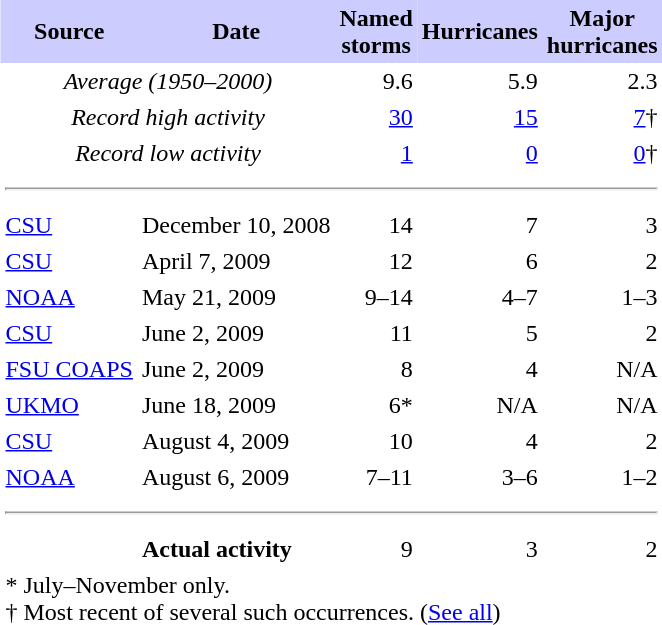<table class="toccolours" cellspacing=0 cellpadding=3 style="float:right; margin-left:1em; text-align:right; clear: right;">
<tr style="background:#ccf; text-align:center;">
<td><strong>Source</strong></td>
<td><strong>Date</strong></td>
<td><strong><span>Named<br>storms</span></strong></td>
<td><strong><span>Hurricanes</span></strong></td>
<td><strong><span>Major<br>hurricanes</span></strong></td>
</tr>
<tr>
<td style="text-align:center;" colspan="2"><em>Average <span>(1950–2000)</span></em></td>
<td>9.6</td>
<td>5.9</td>
<td>2.3</td>
</tr>
<tr>
<td style="text-align:center;" colspan="2"><em>Record high activity</em></td>
<td><a href='#'>30</a></td>
<td><a href='#'>15</a></td>
<td><a href='#'>7</a>†</td>
</tr>
<tr>
<td style="text-align:center;" colspan="2"><em>Record low activity</em></td>
<td><a href='#'>1</a></td>
<td><a href='#'>0</a></td>
<td><a href='#'>0</a>†</td>
</tr>
<tr>
<td colspan="6" style="text-align:center;"><hr></td>
</tr>
<tr>
<td align="left"><a href='#'>CSU</a></td>
<td align="left">December 10, 2008</td>
<td>14</td>
<td>7</td>
<td>3</td>
</tr>
<tr>
<td align="left"><a href='#'>CSU</a></td>
<td align="left">April 7, 2009</td>
<td>12</td>
<td>6</td>
<td>2</td>
</tr>
<tr>
<td align="left"><a href='#'>NOAA</a></td>
<td align="left">May 21, 2009</td>
<td>9–14</td>
<td>4–7</td>
<td>1–3</td>
</tr>
<tr>
<td align="left"><a href='#'>CSU</a></td>
<td align="left">June 2, 2009</td>
<td>11</td>
<td>5</td>
<td>2</td>
</tr>
<tr>
<td align="left"><a href='#'>FSU COAPS</a></td>
<td align="left">June 2, 2009</td>
<td>8</td>
<td>4</td>
<td>N/A</td>
</tr>
<tr>
<td align="left"><a href='#'>UKMO</a></td>
<td align="left">June 18, 2009</td>
<td>6*</td>
<td>N/A</td>
<td>N/A</td>
</tr>
<tr>
<td align="left"><a href='#'>CSU</a></td>
<td align="left">August 4, 2009</td>
<td>10</td>
<td>4</td>
<td>2</td>
</tr>
<tr>
<td align="left"><a href='#'>NOAA</a></td>
<td align="left">August 6, 2009</td>
<td>7–11</td>
<td>3–6</td>
<td>1–2</td>
</tr>
<tr>
<td colspan="5" style="text-align:center;"><hr></td>
</tr>
<tr>
<td align="left"></td>
<td align="left"><strong>Actual activity</strong></td>
<td>9</td>
<td>3</td>
<td>2</td>
</tr>
<tr>
<td style="text-align:left;" colspan="5">* July–November only.<br>† Most recent of several such occurrences. (<a href='#'>See all</a>)</td>
</tr>
</table>
